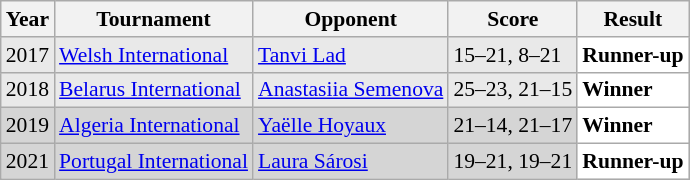<table class="sortable wikitable" style="font-size: 90%;">
<tr>
<th>Year</th>
<th>Tournament</th>
<th>Opponent</th>
<th>Score</th>
<th>Result</th>
</tr>
<tr style="background:#E9E9E9">
<td align="center">2017</td>
<td align="left"><a href='#'>Welsh International</a></td>
<td align="left"> <a href='#'>Tanvi Lad</a></td>
<td align="left">15–21, 8–21</td>
<td style="text-align:left; background:white"> <strong>Runner-up</strong></td>
</tr>
<tr style="background:#E9E9E9">
<td align="center">2018</td>
<td align="left"><a href='#'>Belarus International</a></td>
<td align="left"> <a href='#'>Anastasiia Semenova</a></td>
<td align="left">25–23, 21–15</td>
<td style="text-align:left; background:white"> <strong>Winner</strong></td>
</tr>
<tr style="background:#D5D5D5">
<td align="center">2019</td>
<td align="left"><a href='#'>Algeria International</a></td>
<td align="left"> <a href='#'>Yaëlle Hoyaux</a></td>
<td align="left">21–14, 21–17</td>
<td style="text-align:left; background:white"> <strong>Winner</strong></td>
</tr>
<tr style="background:#D5D5D5">
<td align="center">2021</td>
<td align="left"><a href='#'>Portugal International</a></td>
<td align="left"> <a href='#'>Laura Sárosi</a></td>
<td align="left">19–21, 19–21</td>
<td style="text-align:left; background:white"> <strong>Runner-up</strong></td>
</tr>
</table>
